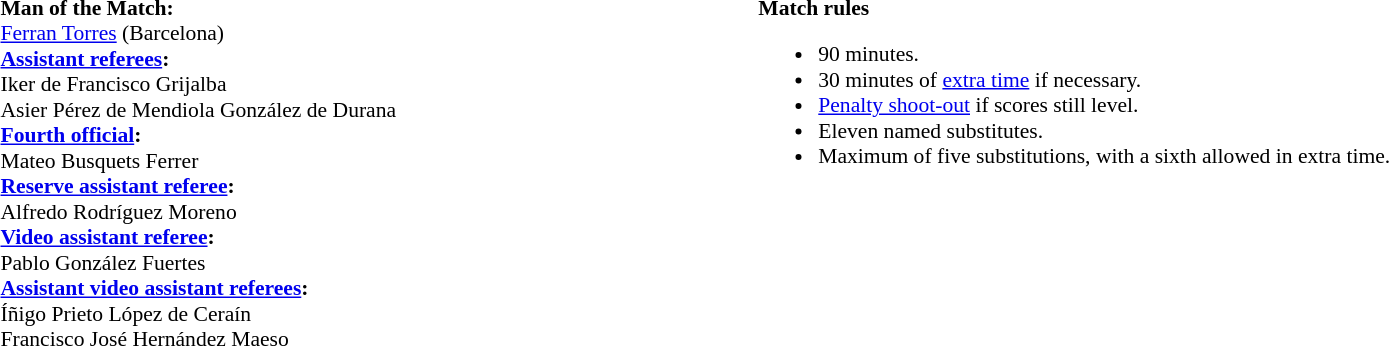<table style="width:100%; font-size:90%;">
<tr>
<td style="width:40%; vertical-align:top;"><br><strong>Man of the Match:</strong>
<br><a href='#'>Ferran Torres</a> (Barcelona)<br><strong><a href='#'>Assistant referees</a>:</strong>
<br>Iker de Francisco Grijalba
<br>Asier Pérez de Mendiola González de Durana
<br><strong><a href='#'>Fourth official</a>:</strong>
<br>Mateo Busquets Ferrer
<br><strong><a href='#'>Reserve assistant referee</a>:</strong>
<br>Alfredo Rodríguez Moreno
<br><strong><a href='#'>Video assistant referee</a>:</strong>
<br>Pablo González Fuertes
<br><strong><a href='#'>Assistant video assistant referees</a>:</strong>
<br>Íñigo Prieto López de Ceraín
<br>Francisco José Hernández Maeso</td>
<td style="width:60%; vertical-align:top;"><br><strong>Match rules</strong><ul><li>90 minutes.</li><li>30 minutes of <a href='#'>extra time</a> if necessary.</li><li><a href='#'>Penalty shoot-out</a> if scores still level.</li><li>Eleven named substitutes.</li><li>Maximum of five substitutions, with a sixth allowed in extra time.</li></ul></td>
</tr>
</table>
